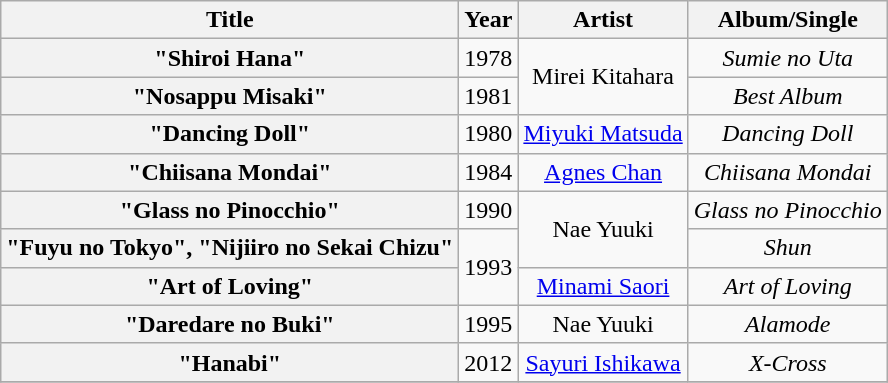<table class="wikitable plainrowheaders" style="text-align:center;">
<tr>
<th scope="col">Title</th>
<th scope="col">Year</th>
<th scope="col">Artist</th>
<th scope="col">Album/Single</th>
</tr>
<tr>
<th scope="row">"Shiroi Hana"</th>
<td rowspan="1">1978</td>
<td rowspan="2">Mirei Kitahara</td>
<td rowspan="1"><em>Sumie no Uta</em></td>
</tr>
<tr>
<th scope="row">"Nosappu Misaki"</th>
<td rowspan="1">1981</td>
<td rowspan="1"><em>Best Album</em></td>
</tr>
<tr>
<th scope="row">"Dancing Doll"</th>
<td rowspan="1">1980</td>
<td rowspan="1"><a href='#'>Miyuki Matsuda</a></td>
<td rowspan="1"><em>Dancing Doll</em></td>
</tr>
<tr>
<th scope="row">"Chiisana Mondai"</th>
<td rowspan="1">1984</td>
<td rowspan="1"><a href='#'>Agnes Chan</a></td>
<td rowspan="1"><em>Chiisana Mondai</em></td>
</tr>
<tr>
<th scope="row">"Glass no Pinocchio"</th>
<td rowspan="1">1990</td>
<td rowspan="2">Nae Yuuki</td>
<td rowspan="1"><em>Glass no Pinocchio</em></td>
</tr>
<tr>
<th scope="row">"Fuyu no Tokyo", "Nijiiro no Sekai Chizu"</th>
<td rowspan="2">1993</td>
<td rowspan="1"><em>Shun</em></td>
</tr>
<tr>
<th scope="row">"Art of Loving"</th>
<td rowspan="1"><a href='#'>Minami Saori</a></td>
<td rowspan="1"><em>Art of Loving</em></td>
</tr>
<tr>
<th scope="row">"Daredare no Buki"</th>
<td rowspan="1">1995</td>
<td rowspan="1">Nae Yuuki</td>
<td rowspan="1"><em>Alamode</em></td>
</tr>
<tr>
<th scope="row">"Hanabi"</th>
<td rowspan="1">2012</td>
<td rowspan="1"><a href='#'>Sayuri Ishikawa</a></td>
<td rowspan="1"><em>X-Cross</em></td>
</tr>
<tr>
</tr>
</table>
